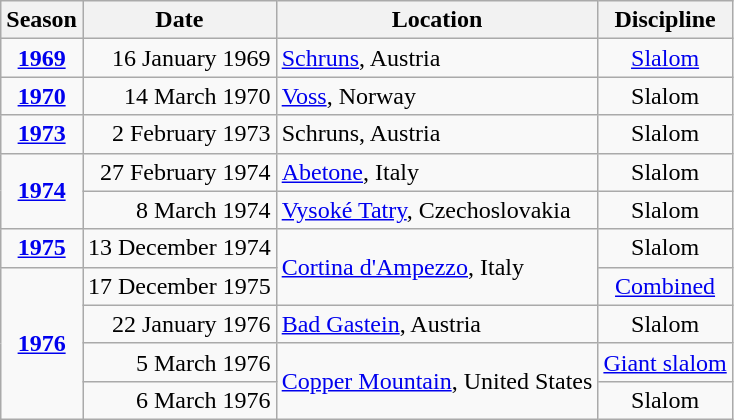<table class="wikitable">
<tr>
<th>Season</th>
<th>Date</th>
<th>Location</th>
<th>Discipline</th>
</tr>
<tr>
<td align=center><strong><a href='#'>1969</a></strong></td>
<td align=right>16 January 1969</td>
<td> <a href='#'>Schruns</a>, Austria</td>
<td align=center><a href='#'>Slalom</a></td>
</tr>
<tr>
<td align=center><strong><a href='#'>1970</a></strong></td>
<td align=right>14 March 1970</td>
<td> <a href='#'>Voss</a>, Norway</td>
<td align=center>Slalom</td>
</tr>
<tr>
<td align=center><strong><a href='#'>1973</a></strong></td>
<td align=right>2 February 1973</td>
<td> Schruns, Austria</td>
<td align=center>Slalom</td>
</tr>
<tr>
<td rowspan=2 align=center><strong><a href='#'>1974</a></strong></td>
<td align=right>27 February 1974</td>
<td> <a href='#'>Abetone</a>, Italy</td>
<td align=center>Slalom</td>
</tr>
<tr>
<td align=right>8 March 1974</td>
<td> <a href='#'>Vysoké Tatry</a>, Czechoslovakia</td>
<td align=center>Slalom</td>
</tr>
<tr>
<td align=center><strong><a href='#'>1975</a></strong></td>
<td align=right>13 December 1974</td>
<td rowspan=2> <a href='#'>Cortina d'Ampezzo</a>, Italy</td>
<td align=center>Slalom</td>
</tr>
<tr>
<td rowspan=5 align=center><strong><a href='#'>1976</a></strong></td>
<td align=right>17 December 1975</td>
<td align=center><a href='#'>Combined</a></td>
</tr>
<tr>
<td align=right>22 January 1976</td>
<td> <a href='#'>Bad Gastein</a>, Austria</td>
<td align=center>Slalom</td>
</tr>
<tr>
<td align=right>5 March 1976</td>
<td rowspan=2> <a href='#'>Copper Mountain</a>, United States</td>
<td align=center><a href='#'>Giant slalom</a></td>
</tr>
<tr>
<td align=right>6 March 1976</td>
<td align=center>Slalom</td>
</tr>
</table>
